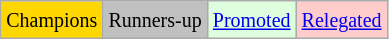<table class="wikitable">
<tr>
<td bgcolor=gold><small>Champions</small></td>
<td bgcolor=silver><small>Runners-up</small></td>
<td bgcolor="#DDFFDD"><small><a href='#'>Promoted</a></small></td>
<td bgcolor="#FFCCCC"><small><a href='#'>Relegated</a></small></td>
</tr>
</table>
